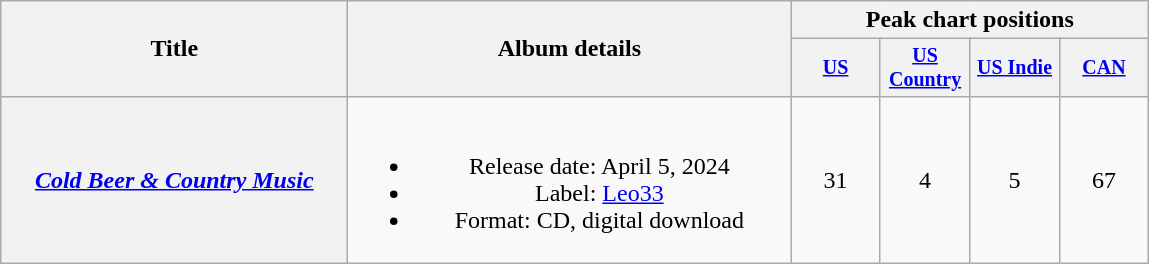<table class="wikitable plainrowheaders" style="text-align:center;">
<tr>
<th scope="col" rowspan="2" style="width:14em;">Title</th>
<th scope="col" rowspan="2" style="width:18em;">Album details</th>
<th scope="col" colspan="4">Peak chart positions</th>
</tr>
<tr style="font-size:smaller;">
<th scope="col" style="width:4em;"><a href='#'>US</a><br></th>
<th scope="col" style="width:4em;"><a href='#'>US Country</a><br></th>
<th scope="col" style="width:4em;"><a href='#'>US Indie</a><br></th>
<th scope="col" style="width:4em;"><a href='#'>CAN</a><br></th>
</tr>
<tr>
<th scope="row"><em><a href='#'>Cold Beer & Country Music</a></em></th>
<td><br><ul><li>Release date: April 5, 2024</li><li>Label: <a href='#'>Leo33</a></li><li>Format: CD, digital download</li></ul></td>
<td>31</td>
<td>4</td>
<td>5</td>
<td>67</td>
</tr>
</table>
